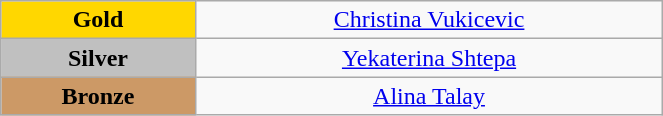<table class="wikitable" style="text-align:center; " width="35%">
<tr>
<td bgcolor="gold"><strong>Gold</strong></td>
<td><a href='#'>Christina Vukicevic</a><br>  <small><em></em></small></td>
</tr>
<tr>
<td bgcolor="silver"><strong>Silver</strong></td>
<td><a href='#'>Yekaterina Shtepa</a><br>  <small><em></em></small></td>
</tr>
<tr>
<td bgcolor="CC9966"><strong>Bronze</strong></td>
<td><a href='#'>Alina Talay</a><br>  <small><em></em></small></td>
</tr>
</table>
